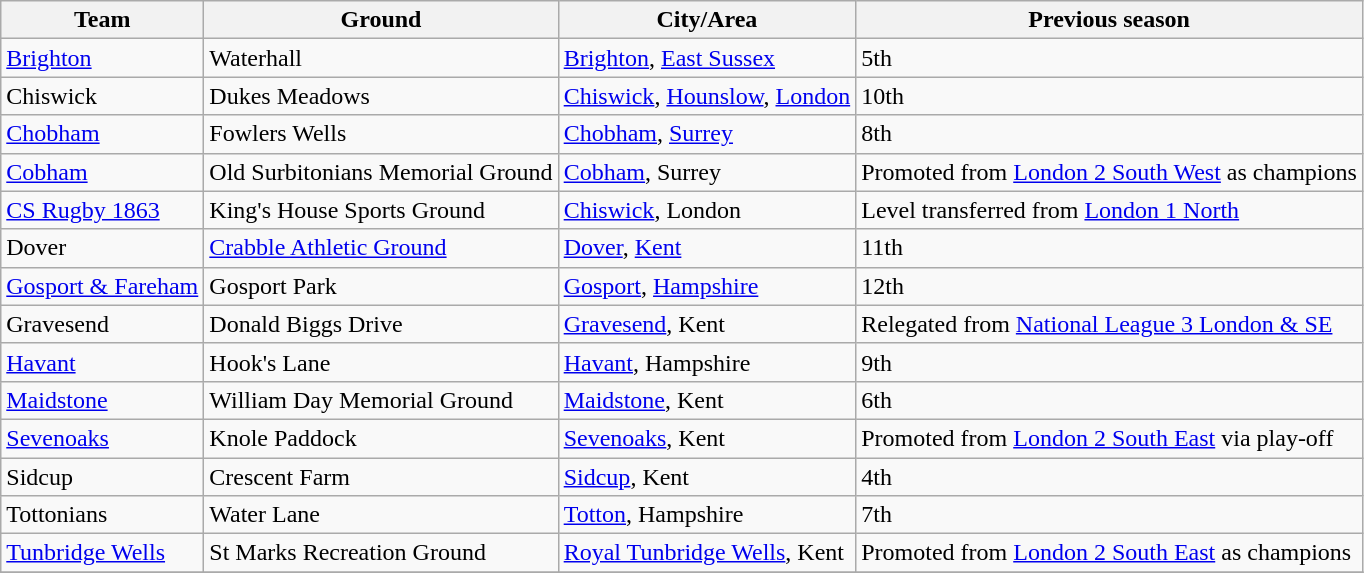<table class="wikitable sortable">
<tr>
<th>Team</th>
<th>Ground</th>
<th>City/Area</th>
<th>Previous season</th>
</tr>
<tr>
<td><a href='#'>Brighton</a></td>
<td>Waterhall</td>
<td><a href='#'>Brighton</a>, <a href='#'>East Sussex</a></td>
<td>5th</td>
</tr>
<tr>
<td>Chiswick</td>
<td>Dukes Meadows</td>
<td><a href='#'>Chiswick</a>, <a href='#'>Hounslow</a>, <a href='#'>London</a></td>
<td>10th</td>
</tr>
<tr>
<td><a href='#'>Chobham</a></td>
<td>Fowlers Wells</td>
<td><a href='#'>Chobham</a>, <a href='#'>Surrey</a></td>
<td>8th</td>
</tr>
<tr>
<td><a href='#'>Cobham</a></td>
<td>Old Surbitonians Memorial Ground</td>
<td><a href='#'>Cobham</a>, Surrey</td>
<td>Promoted from <a href='#'>London 2 South West</a> as champions</td>
</tr>
<tr>
<td><a href='#'>CS Rugby 1863</a></td>
<td>King's House Sports Ground</td>
<td><a href='#'>Chiswick</a>, London</td>
<td>Level transferred from <a href='#'>London 1 North</a></td>
</tr>
<tr>
<td>Dover</td>
<td><a href='#'>Crabble Athletic Ground</a></td>
<td><a href='#'>Dover</a>, <a href='#'>Kent</a></td>
<td>11th</td>
</tr>
<tr>
<td><a href='#'>Gosport & Fareham</a></td>
<td>Gosport Park</td>
<td><a href='#'>Gosport</a>, <a href='#'>Hampshire</a></td>
<td>12th</td>
</tr>
<tr>
<td>Gravesend</td>
<td>Donald Biggs Drive</td>
<td><a href='#'>Gravesend</a>, Kent</td>
<td>Relegated from <a href='#'>National League 3 London & SE</a></td>
</tr>
<tr>
<td><a href='#'>Havant</a></td>
<td>Hook's Lane</td>
<td><a href='#'>Havant</a>, Hampshire</td>
<td>9th</td>
</tr>
<tr>
<td><a href='#'>Maidstone</a></td>
<td>William Day Memorial Ground</td>
<td><a href='#'>Maidstone</a>, Kent</td>
<td>6th</td>
</tr>
<tr>
<td><a href='#'>Sevenoaks</a></td>
<td>Knole Paddock</td>
<td><a href='#'>Sevenoaks</a>, Kent</td>
<td>Promoted from <a href='#'>London 2 South East</a> via play-off</td>
</tr>
<tr>
<td>Sidcup</td>
<td>Crescent Farm</td>
<td><a href='#'>Sidcup</a>, Kent</td>
<td>4th</td>
</tr>
<tr>
<td>Tottonians</td>
<td>Water Lane</td>
<td><a href='#'>Totton</a>, Hampshire</td>
<td>7th</td>
</tr>
<tr>
<td><a href='#'>Tunbridge Wells</a></td>
<td>St Marks Recreation Ground</td>
<td><a href='#'>Royal Tunbridge Wells</a>, Kent</td>
<td>Promoted from <a href='#'>London 2 South East</a> as champions</td>
</tr>
<tr>
</tr>
</table>
